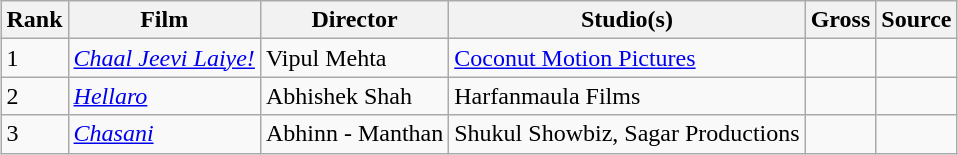<table class="wikitable sortable" style="margin:auto; margin:auto;">
<tr>
<th>Rank</th>
<th>Film</th>
<th>Director</th>
<th>Studio(s)</th>
<th>Gross</th>
<th>Source</th>
</tr>
<tr>
<td>1</td>
<td><em><a href='#'>Chaal Jeevi Laiye!</a></em></td>
<td>Vipul Mehta</td>
<td><a href='#'>Coconut Motion Pictures</a></td>
<td></td>
<td></td>
</tr>
<tr>
<td>2</td>
<td><em><a href='#'>Hellaro</a></em></td>
<td>Abhishek Shah</td>
<td>Harfanmaula Films</td>
<td></td>
<td></td>
</tr>
<tr>
<td>3</td>
<td><em><a href='#'>Chasani</a></em></td>
<td>Abhinn - Manthan</td>
<td>Shukul Showbiz, Sagar Productions</td>
<td></td>
<td></td>
</tr>
</table>
